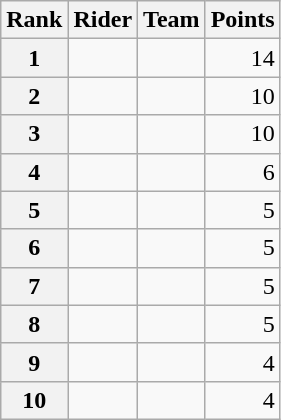<table class="wikitable" margin-bottom:0;">
<tr>
<th scope="col">Rank</th>
<th scope="col">Rider</th>
<th scope="col">Team</th>
<th scope="col">Points</th>
</tr>
<tr>
<th scope="row">1</th>
<td> </td>
<td></td>
<td align="right">14</td>
</tr>
<tr>
<th scope="row">2</th>
<td></td>
<td></td>
<td align="right">10</td>
</tr>
<tr>
<th scope="row">3</th>
<td></td>
<td></td>
<td align="right">10</td>
</tr>
<tr>
<th scope="row">4</th>
<td> </td>
<td></td>
<td align="right">6</td>
</tr>
<tr>
<th scope="row">5</th>
<td></td>
<td></td>
<td align="right">5</td>
</tr>
<tr>
<th scope="row">6</th>
<td></td>
<td></td>
<td align="right">5</td>
</tr>
<tr>
<th scope="row">7</th>
<td></td>
<td></td>
<td align="right">5</td>
</tr>
<tr>
<th scope="row">8</th>
<td></td>
<td></td>
<td align="right">5</td>
</tr>
<tr>
<th scope="row">9</th>
<td></td>
<td></td>
<td align="right">4</td>
</tr>
<tr>
<th scope="row">10</th>
<td> </td>
<td></td>
<td align="right">4</td>
</tr>
</table>
